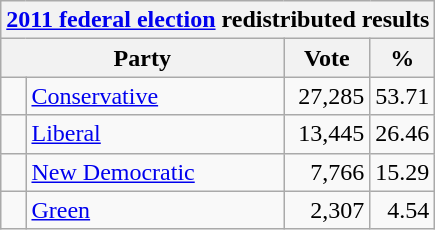<table class="wikitable">
<tr>
<th colspan="4"><a href='#'>2011 federal election</a> redistributed results</th>
</tr>
<tr>
<th bgcolor="#DDDDFF" width="130px" colspan="2">Party</th>
<th bgcolor="#DDDDFF" width="50px">Vote</th>
<th bgcolor="#DDDDFF" width="30px">%</th>
</tr>
<tr>
<td> </td>
<td><a href='#'>Conservative</a></td>
<td align=right>27,285</td>
<td align=right>53.71</td>
</tr>
<tr>
<td> </td>
<td><a href='#'>Liberal</a></td>
<td align=right>13,445</td>
<td align=right>26.46</td>
</tr>
<tr>
<td> </td>
<td><a href='#'>New Democratic</a></td>
<td align=right>7,766</td>
<td align=right>15.29</td>
</tr>
<tr>
<td> </td>
<td><a href='#'>Green</a></td>
<td align=right>2,307</td>
<td align=right>4.54</td>
</tr>
</table>
